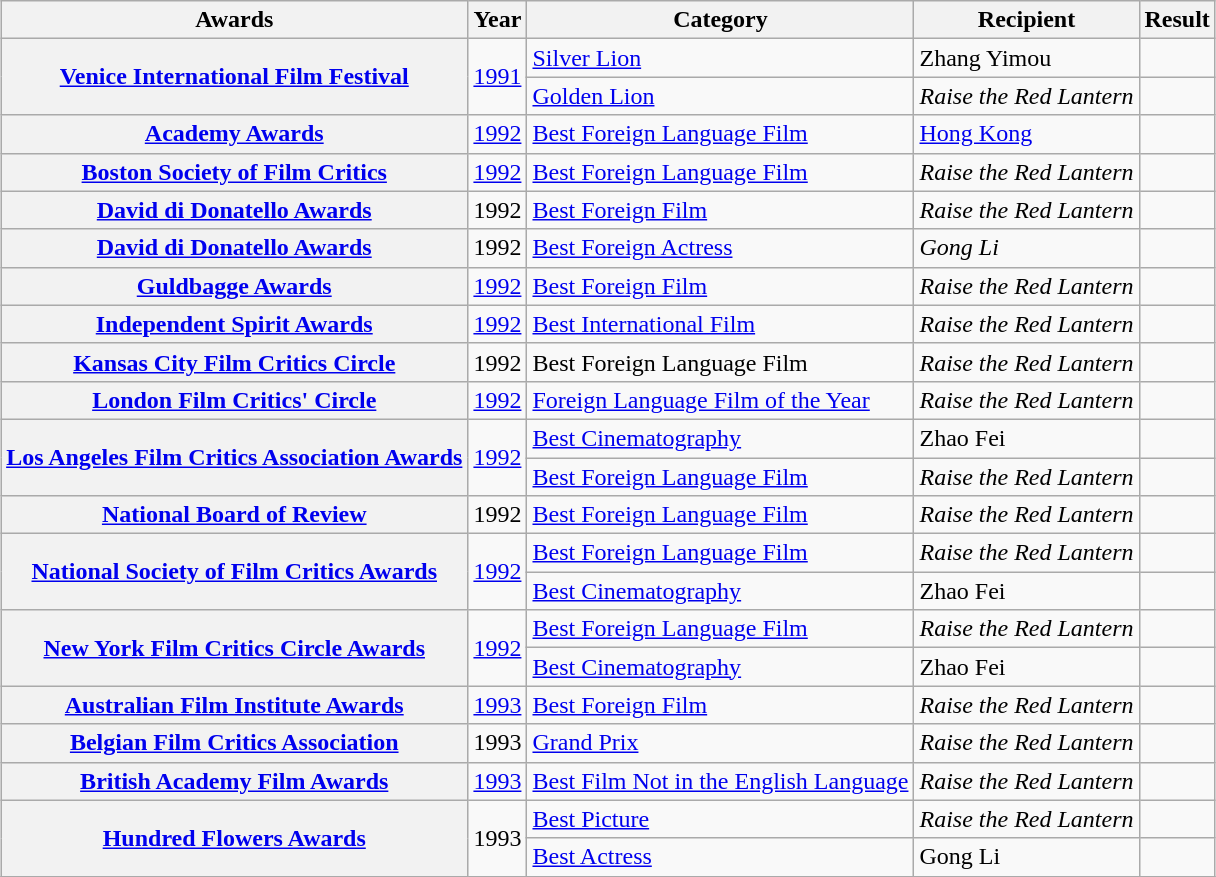<table class="wikitable sortable plainrowheaders" style="margin:1em auto;">
<tr>
<th scope="col">Awards</th>
<th scope="col">Year</th>
<th scope="col">Category</th>
<th scope="col">Recipient</th>
<th scope="col">Result</th>
</tr>
<tr>
<th scope="row" rowspan="2"><a href='#'>Venice International Film Festival</a></th>
<td rowspan="2"><a href='#'>1991</a></td>
<td><a href='#'>Silver Lion</a></td>
<td>Zhang Yimou</td>
<td></td>
</tr>
<tr>
<td><a href='#'>Golden Lion</a></td>
<td><em>Raise the Red Lantern</em></td>
<td></td>
</tr>
<tr>
<th scope="row"><a href='#'>Academy Awards</a></th>
<td><a href='#'>1992</a></td>
<td><a href='#'>Best Foreign Language Film</a></td>
<td><a href='#'>Hong Kong</a></td>
<td></td>
</tr>
<tr>
<th scope="row"><a href='#'>Boston Society of Film Critics</a></th>
<td><a href='#'>1992</a></td>
<td><a href='#'>Best Foreign Language Film</a></td>
<td><em>Raise the Red Lantern</em></td>
<td></td>
</tr>
<tr>
<th scope="row"><a href='#'>David di Donatello Awards</a></th>
<td>1992</td>
<td><a href='#'>Best Foreign Film</a></td>
<td><em>Raise the Red Lantern</em></td>
<td></td>
</tr>
<tr>
<th scope="row"><a href='#'>David di Donatello Awards</a></th>
<td>1992</td>
<td><a href='#'>Best Foreign Actress</a></td>
<td><em>Gong Li</em></td>
<td></td>
</tr>
<tr>
<th scope="row"><a href='#'>Guldbagge Awards</a></th>
<td><a href='#'>1992</a></td>
<td><a href='#'>Best Foreign Film</a></td>
<td><em>Raise the Red Lantern</em></td>
<td></td>
</tr>
<tr>
<th scope="row"><a href='#'>Independent Spirit Awards</a></th>
<td><a href='#'>1992</a></td>
<td><a href='#'>Best International Film</a></td>
<td><em>Raise the Red Lantern</em></td>
<td></td>
</tr>
<tr>
<th scope="row"><a href='#'>Kansas City Film Critics Circle</a></th>
<td>1992</td>
<td>Best Foreign Language Film</td>
<td><em>Raise the Red Lantern</em></td>
<td></td>
</tr>
<tr>
<th scope="row"><a href='#'>London Film Critics' Circle</a></th>
<td><a href='#'>1992</a></td>
<td><a href='#'>Foreign Language Film of the Year</a></td>
<td><em>Raise the Red Lantern</em></td>
<td></td>
</tr>
<tr>
<th scope="row" rowspan="2"><a href='#'>Los Angeles Film Critics Association Awards</a></th>
<td rowspan="2"><a href='#'>1992</a></td>
<td><a href='#'>Best Cinematography</a></td>
<td>Zhao Fei</td>
<td></td>
</tr>
<tr>
<td><a href='#'>Best Foreign Language Film</a></td>
<td><em>Raise the Red Lantern</em></td>
<td></td>
</tr>
<tr>
<th scope="row"><a href='#'>National Board of Review</a></th>
<td>1992</td>
<td><a href='#'>Best Foreign Language Film</a></td>
<td><em>Raise the Red Lantern</em></td>
<td></td>
</tr>
<tr>
<th scope="row" rowspan="2"><a href='#'>National Society of Film Critics Awards</a></th>
<td rowspan="2"><a href='#'>1992</a></td>
<td><a href='#'>Best Foreign Language Film</a></td>
<td><em>Raise the Red Lantern</em></td>
<td></td>
</tr>
<tr>
<td><a href='#'>Best Cinematography</a></td>
<td>Zhao Fei</td>
<td></td>
</tr>
<tr>
<th scope="row" rowspan="2"><a href='#'>New York Film Critics Circle Awards</a></th>
<td rowspan="2"><a href='#'>1992</a></td>
<td><a href='#'>Best Foreign Language Film</a></td>
<td><em>Raise the Red Lantern</em></td>
<td></td>
</tr>
<tr>
<td><a href='#'>Best Cinematography</a></td>
<td>Zhao Fei</td>
<td></td>
</tr>
<tr>
<th scope="row"><a href='#'>Australian Film Institute Awards</a></th>
<td><a href='#'>1993</a></td>
<td><a href='#'>Best Foreign Film</a></td>
<td><em>Raise the Red Lantern</em></td>
<td></td>
</tr>
<tr>
<th scope="row"><a href='#'>Belgian Film Critics Association</a></th>
<td>1993</td>
<td><a href='#'>Grand Prix</a></td>
<td><em>Raise the Red Lantern</em></td>
<td></td>
</tr>
<tr>
<th scope="row"><a href='#'>British Academy Film Awards</a></th>
<td><a href='#'>1993</a></td>
<td><a href='#'>Best Film Not in the English Language</a></td>
<td><em>Raise the Red Lantern</em></td>
<td></td>
</tr>
<tr>
<th scope="row" rowspan="2"><a href='#'>Hundred Flowers Awards</a></th>
<td rowspan="2">1993</td>
<td><a href='#'>Best Picture</a></td>
<td><em>Raise the Red Lantern</em></td>
<td></td>
</tr>
<tr>
<td><a href='#'>Best Actress</a></td>
<td>Gong Li</td>
<td></td>
</tr>
<tr>
</tr>
</table>
